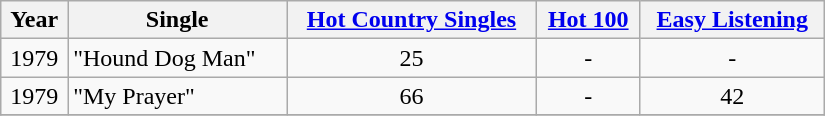<table border=1 cellspacing=0 cellpadding=2 width="550px" class="wikitable">
<tr>
<th align="left">Year</th>
<th align="left">Single</th>
<th align="left"><a href='#'>Hot Country Singles</a></th>
<th align="left"><a href='#'>Hot 100</a></th>
<th align="left"><a href='#'>Easy Listening</a></th>
</tr>
<tr>
<td align="center">1979</td>
<td align="left">"Hound Dog Man"</td>
<td align="center">25</td>
<td align="center">-</td>
<td align="center">-</td>
</tr>
<tr>
<td align="center">1979</td>
<td align="left">"My Prayer"</td>
<td align="center">66</td>
<td align="center">-</td>
<td align="center">42</td>
</tr>
<tr>
</tr>
</table>
